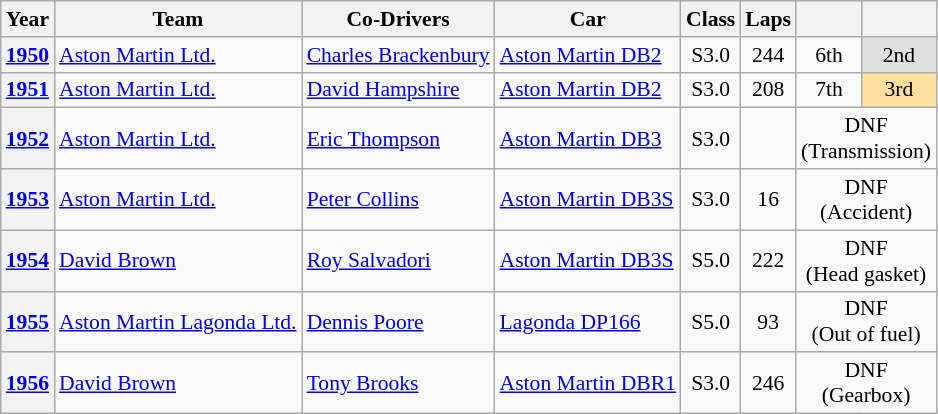<table class="wikitable" style="text-align:center; font-size:90%">
<tr>
<th>Year</th>
<th>Team</th>
<th>Co-Drivers</th>
<th>Car</th>
<th>Class</th>
<th>Laps</th>
<th></th>
<th></th>
</tr>
<tr>
<th><a href='#'>1950</a></th>
<td align="left" nowrap> <a href='#'>Aston Martin Ltd.</a></td>
<td align="left" nowrap> <a href='#'>Charles Brackenbury</a></td>
<td align="left" nowrap><a href='#'>Aston Martin DB2</a></td>
<td>S3.0</td>
<td>244</td>
<td>6th</td>
<td style="background:#dfdfdf;">2nd</td>
</tr>
<tr>
<th><a href='#'>1951</a></th>
<td align="left" nowrap> <a href='#'>Aston Martin Ltd.</a></td>
<td align="left" nowrap> <a href='#'>David Hampshire</a></td>
<td align="left" nowrap><a href='#'>Aston Martin DB2</a></td>
<td>S3.0</td>
<td>208</td>
<td>7th</td>
<td style="background:#ffdf9f;">3rd</td>
</tr>
<tr>
<th><a href='#'>1952</a></th>
<td align="left" nowrap> <a href='#'>Aston Martin Ltd.</a></td>
<td align="left" nowrap> <a href='#'>Eric Thompson</a></td>
<td align="left" nowrap><a href='#'>Aston Martin DB3</a></td>
<td>S3.0</td>
<td></td>
<td colspan=2>DNF<br>(Transmission)</td>
</tr>
<tr>
<th><a href='#'>1953</a></th>
<td align="left" nowrap> <a href='#'>Aston Martin Ltd.</a></td>
<td align="left" nowrap> <a href='#'>Peter Collins</a></td>
<td align="left" nowrap><a href='#'>Aston Martin DB3S</a></td>
<td>S3.0</td>
<td>16</td>
<td colspan=2>DNF<br>(Accident)</td>
</tr>
<tr>
<th><a href='#'>1954</a></th>
<td align="left" nowrap> <a href='#'>David Brown</a></td>
<td align="left" nowrap> <a href='#'>Roy Salvadori</a></td>
<td align="left" nowrap><a href='#'>Aston Martin DB3S</a></td>
<td>S5.0</td>
<td>222</td>
<td colspan=2>DNF<br>(Head gasket)</td>
</tr>
<tr>
<th><a href='#'>1955</a></th>
<td align="left" nowrap> <a href='#'>Aston Martin Lagonda Ltd.</a></td>
<td align="left" nowrap> <a href='#'>Dennis Poore</a></td>
<td align="left" nowrap><a href='#'>Lagonda DP166</a></td>
<td>S5.0</td>
<td>93</td>
<td colspan=2>DNF<br>(Out of fuel)</td>
</tr>
<tr>
<th><a href='#'>1956</a></th>
<td align="left" nowrap> <a href='#'>David Brown</a></td>
<td align="left" nowrap> <a href='#'>Tony Brooks</a></td>
<td align="left" nowrap><a href='#'>Aston Martin DBR1</a></td>
<td>S3.0</td>
<td>246</td>
<td colspan=2>DNF<br>(Gearbox)</td>
</tr>
</table>
